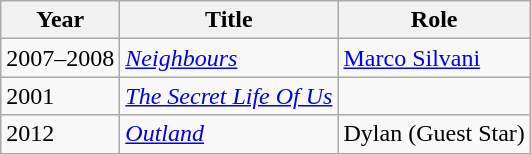<table class="wikitable">
<tr>
<th>Year</th>
<th>Title</th>
<th>Role</th>
</tr>
<tr>
<td>2007–2008</td>
<td><em><a href='#'>Neighbours</a></em></td>
<td><a href='#'>Marco Silvani</a></td>
</tr>
<tr>
<td>2001</td>
<td><em><a href='#'>The Secret Life Of Us</a></em></td>
<td></td>
</tr>
<tr>
<td>2012</td>
<td><em><a href='#'>Outland</a></em></td>
<td>Dylan (Guest Star)</td>
</tr>
</table>
